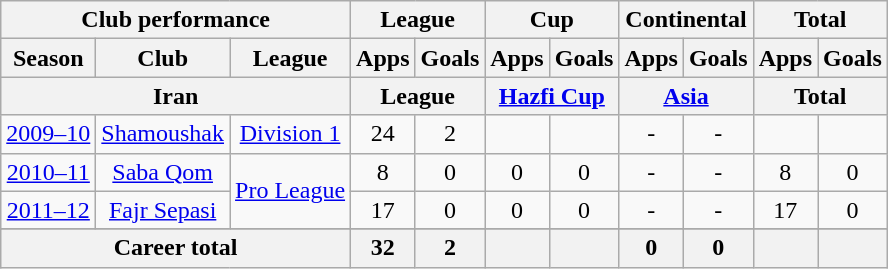<table class="wikitable" style="text-align:center">
<tr>
<th colspan=3>Club performance</th>
<th colspan=2>League</th>
<th colspan=2>Cup</th>
<th colspan=2>Continental</th>
<th colspan=2>Total</th>
</tr>
<tr>
<th>Season</th>
<th>Club</th>
<th>League</th>
<th>Apps</th>
<th>Goals</th>
<th>Apps</th>
<th>Goals</th>
<th>Apps</th>
<th>Goals</th>
<th>Apps</th>
<th>Goals</th>
</tr>
<tr>
<th colspan=3>Iran</th>
<th colspan=2>League</th>
<th colspan=2><a href='#'>Hazfi Cup</a></th>
<th colspan=2><a href='#'>Asia</a></th>
<th colspan=2>Total</th>
</tr>
<tr>
<td><a href='#'>2009–10</a></td>
<td><a href='#'>Shamoushak</a></td>
<td><a href='#'>Division 1</a></td>
<td>24</td>
<td>2</td>
<td></td>
<td></td>
<td>-</td>
<td>-</td>
<td></td>
<td></td>
</tr>
<tr>
<td><a href='#'>2010–11</a></td>
<td><a href='#'>Saba Qom</a></td>
<td rowspan="2"><a href='#'>Pro League</a></td>
<td>8</td>
<td>0</td>
<td>0</td>
<td>0</td>
<td>-</td>
<td>-</td>
<td>8</td>
<td>0</td>
</tr>
<tr>
<td><a href='#'>2011–12</a></td>
<td><a href='#'>Fajr Sepasi</a></td>
<td>17</td>
<td>0</td>
<td>0</td>
<td>0</td>
<td>-</td>
<td>-</td>
<td>17</td>
<td>0</td>
</tr>
<tr>
</tr>
<tr>
<th colspan=3>Career total</th>
<th>32</th>
<th>2</th>
<th></th>
<th></th>
<th>0</th>
<th>0</th>
<th></th>
<th></th>
</tr>
</table>
